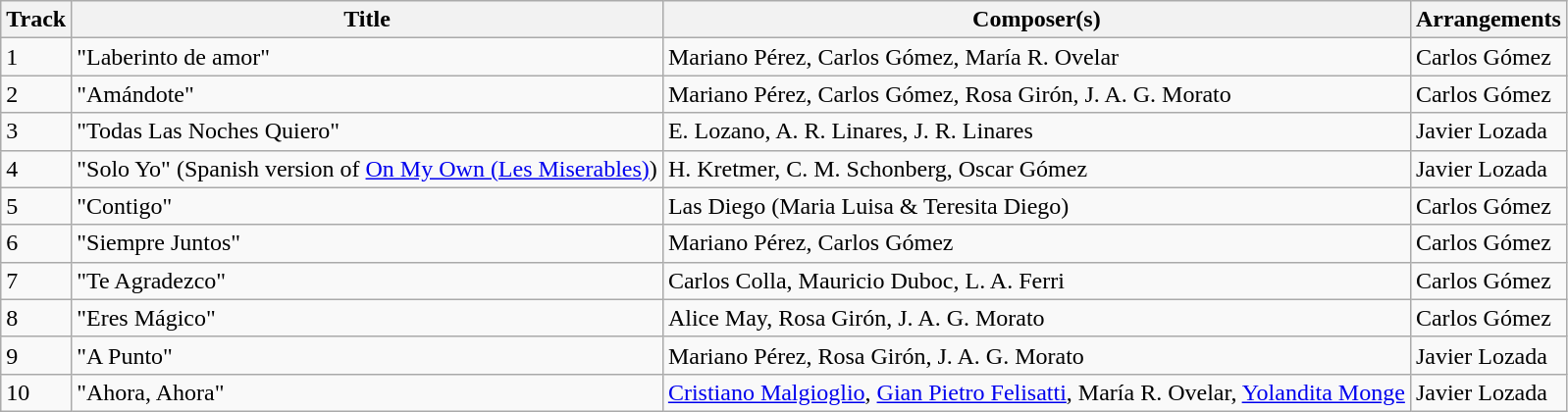<table class="wikitable">
<tr>
<th>Track</th>
<th>Title</th>
<th>Composer(s)</th>
<th>Arrangements</th>
</tr>
<tr>
<td>1</td>
<td>"Laberinto de amor"</td>
<td>Mariano Pérez, Carlos Gómez, María R. Ovelar</td>
<td>Carlos Gómez</td>
</tr>
<tr>
<td>2</td>
<td>"Amándote"</td>
<td>Mariano Pérez, Carlos Gómez, Rosa Girón, J. A. G. Morato</td>
<td>Carlos Gómez</td>
</tr>
<tr>
<td>3</td>
<td>"Todas Las Noches Quiero"</td>
<td>E. Lozano, A. R. Linares, J. R. Linares</td>
<td>Javier Lozada</td>
</tr>
<tr>
<td>4</td>
<td>"Solo Yo" (Spanish version of <a href='#'>On My Own (Les Miserables)</a>)</td>
<td>H. Kretmer, C. M. Schonberg, Oscar Gómez</td>
<td>Javier Lozada</td>
</tr>
<tr>
<td>5</td>
<td>"Contigo"</td>
<td>Las Diego (Maria Luisa & Teresita Diego)</td>
<td>Carlos Gómez</td>
</tr>
<tr>
<td>6</td>
<td>"Siempre Juntos"</td>
<td>Mariano Pérez, Carlos Gómez</td>
<td>Carlos Gómez</td>
</tr>
<tr>
<td>7</td>
<td>"Te Agradezco"</td>
<td>Carlos Colla, Mauricio Duboc, L. A. Ferri</td>
<td>Carlos Gómez</td>
</tr>
<tr>
<td>8</td>
<td>"Eres Mágico"</td>
<td>Alice May, Rosa Girón, J. A. G. Morato</td>
<td>Carlos Gómez</td>
</tr>
<tr>
<td>9</td>
<td>"A Punto"</td>
<td>Mariano Pérez, Rosa Girón, J. A. G. Morato</td>
<td>Javier Lozada</td>
</tr>
<tr>
<td>10</td>
<td>"Ahora, Ahora"</td>
<td><a href='#'>Cristiano Malgioglio</a>, <a href='#'>Gian Pietro Felisatti</a>, María R. Ovelar, <a href='#'>Yolandita Monge</a></td>
<td>Javier Lozada</td>
</tr>
</table>
